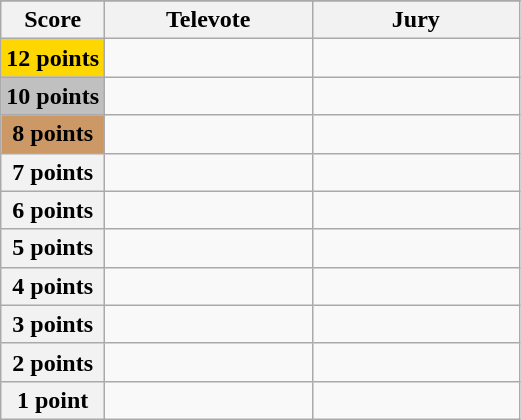<table class="wikitable">
<tr>
</tr>
<tr>
<th scope="col" width="20%">Score</th>
<th scope="col" width="40%">Televote</th>
<th scope="col" width="40%">Jury</th>
</tr>
<tr>
<th scope="row" style="background:gold">12 points</th>
<td></td>
<td></td>
</tr>
<tr>
<th scope="row" style="background:silver">10 points</th>
<td></td>
<td></td>
</tr>
<tr>
<th scope="row" style="background:#CC9966">8 points</th>
<td></td>
<td></td>
</tr>
<tr>
<th scope="row">7 points</th>
<td></td>
<td></td>
</tr>
<tr>
<th scope="row">6 points</th>
<td></td>
<td></td>
</tr>
<tr>
<th scope="row">5 points</th>
<td></td>
<td></td>
</tr>
<tr>
<th scope="row">4 points</th>
<td></td>
<td></td>
</tr>
<tr>
<th scope="row">3 points</th>
<td></td>
<td></td>
</tr>
<tr>
<th scope="row">2 points</th>
<td></td>
<td></td>
</tr>
<tr>
<th scope="row">1 point</th>
<td></td>
<td></td>
</tr>
</table>
